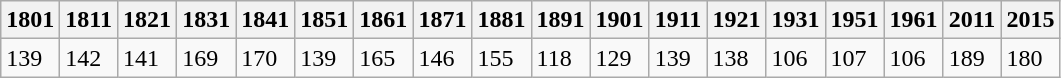<table class="wikitable">
<tr>
<th>1801</th>
<th>1811</th>
<th>1821</th>
<th>1831</th>
<th>1841</th>
<th>1851</th>
<th>1861</th>
<th>1871</th>
<th>1881</th>
<th>1891</th>
<th>1901</th>
<th>1911</th>
<th>1921</th>
<th>1931</th>
<th>1951</th>
<th>1961</th>
<th>2011</th>
<th>2015</th>
</tr>
<tr>
<td>139</td>
<td>142</td>
<td>141</td>
<td>169</td>
<td>170</td>
<td>139</td>
<td>165</td>
<td>146</td>
<td>155</td>
<td>118</td>
<td>129</td>
<td>139</td>
<td>138</td>
<td>106</td>
<td>107</td>
<td>106</td>
<td>189</td>
<td>180</td>
</tr>
</table>
